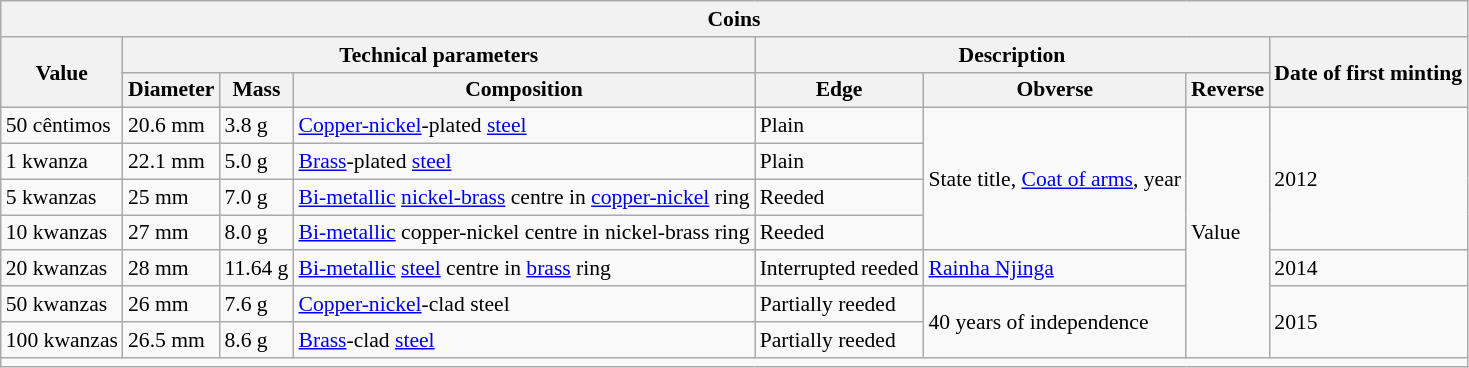<table class="wikitable" style="font-size: 90%">
<tr>
<th colspan="8">Coins</th>
</tr>
<tr>
<th rowspan="2">Value</th>
<th colspan="3">Technical parameters</th>
<th colspan="3">Description</th>
<th rowspan="2">Date of first minting</th>
</tr>
<tr>
<th>Diameter</th>
<th>Mass</th>
<th>Composition</th>
<th>Edge</th>
<th>Obverse</th>
<th>Reverse</th>
</tr>
<tr>
<td>50 cêntimos</td>
<td>20.6 mm</td>
<td>3.8 g</td>
<td><a href='#'>Copper-nickel</a>-plated <a href='#'>steel</a></td>
<td>Plain</td>
<td rowspan="4">State title, <a href='#'>Coat of arms</a>, year</td>
<td rowspan="7">Value</td>
<td rowspan="4">2012</td>
</tr>
<tr>
<td>1 kwanza</td>
<td>22.1 mm</td>
<td>5.0 g</td>
<td><a href='#'>Brass</a>-plated <a href='#'>steel</a></td>
<td>Plain</td>
</tr>
<tr>
<td>5 kwanzas</td>
<td>25 mm</td>
<td>7.0 g</td>
<td><a href='#'>Bi-metallic</a> <a href='#'>nickel-brass</a> centre in <a href='#'>copper-nickel</a> ring</td>
<td>Reeded</td>
</tr>
<tr>
<td>10 kwanzas</td>
<td>27 mm</td>
<td>8.0 g</td>
<td><a href='#'>Bi-metallic</a> copper-nickel centre in nickel-brass ring</td>
<td>Reeded</td>
</tr>
<tr>
<td>20 kwanzas</td>
<td>28 mm</td>
<td>11.64 g</td>
<td><a href='#'>Bi-metallic</a> <a href='#'>steel</a> centre in <a href='#'>brass</a> ring</td>
<td>Interrupted reeded</td>
<td><a href='#'>Rainha Njinga</a></td>
<td>2014</td>
</tr>
<tr>
<td>50 kwanzas</td>
<td>26 mm</td>
<td>7.6 g</td>
<td><a href='#'>Copper-nickel</a>-clad steel</td>
<td>Partially reeded</td>
<td rowspan="2">40 years of independence</td>
<td rowspan="2">2015</td>
</tr>
<tr>
<td>100 kwanzas</td>
<td>26.5 mm</td>
<td>8.6 g</td>
<td><a href='#'>Brass</a>-clad <a href='#'>steel</a></td>
<td>Partially reeded</td>
</tr>
<tr>
<td colspan="8"></td>
</tr>
</table>
